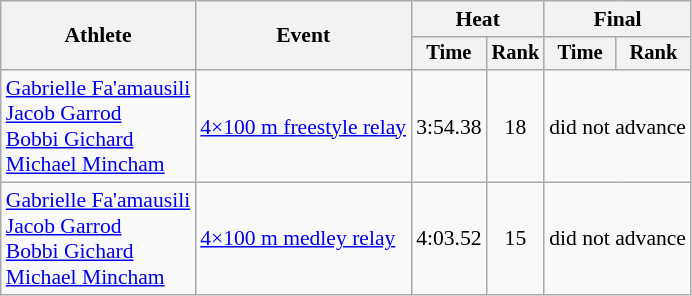<table class=wikitable style="font-size:90%">
<tr>
<th rowspan=2>Athlete</th>
<th rowspan=2>Event</th>
<th colspan="2">Heat</th>
<th colspan="2">Final</th>
</tr>
<tr style="font-size:95%">
<th>Time</th>
<th>Rank</th>
<th>Time</th>
<th>Rank</th>
</tr>
<tr align=center>
<td align=left><a href='#'>Gabrielle Fa'amausili</a><br><a href='#'>Jacob Garrod</a><br><a href='#'>Bobbi Gichard</a><br><a href='#'>Michael Mincham</a></td>
<td align=left><a href='#'>4×100 m freestyle relay</a></td>
<td>3:54.38</td>
<td>18</td>
<td colspan=2>did not advance</td>
</tr>
<tr align=center>
<td align=left><a href='#'>Gabrielle Fa'amausili</a><br><a href='#'>Jacob Garrod</a><br><a href='#'>Bobbi Gichard</a><br><a href='#'>Michael Mincham</a></td>
<td align=left><a href='#'>4×100 m medley relay</a></td>
<td>4:03.52</td>
<td>15</td>
<td colspan=2>did not advance</td>
</tr>
</table>
